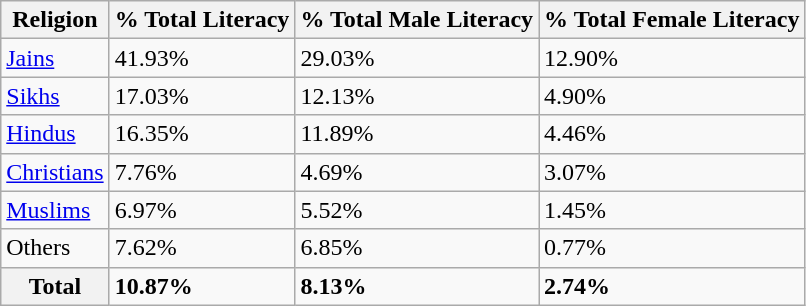<table class="wikitable sortable">
<tr>
<th>Religion</th>
<th>% Total Literacy</th>
<th>% Total Male Literacy</th>
<th>% Total Female Literacy</th>
</tr>
<tr>
<td><a href='#'>Jains</a></td>
<td>41.93%</td>
<td>29.03%</td>
<td>12.90%</td>
</tr>
<tr>
<td><a href='#'>Sikhs</a></td>
<td>17.03%</td>
<td>12.13%</td>
<td>4.90%</td>
</tr>
<tr>
<td><a href='#'>Hindus</a></td>
<td>16.35%</td>
<td>11.89%</td>
<td>4.46%</td>
</tr>
<tr>
<td><a href='#'>Christians</a></td>
<td>7.76%</td>
<td>4.69%</td>
<td>3.07%</td>
</tr>
<tr>
<td><a href='#'>Muslims</a></td>
<td>6.97%</td>
<td>5.52%</td>
<td>1.45%</td>
</tr>
<tr>
<td>Others</td>
<td>7.62%</td>
<td>6.85%</td>
<td>0.77%</td>
</tr>
<tr>
<th>Total</th>
<td><strong>10.87%</strong></td>
<td><strong>8.13%</strong></td>
<td><strong>2.74%</strong></td>
</tr>
</table>
